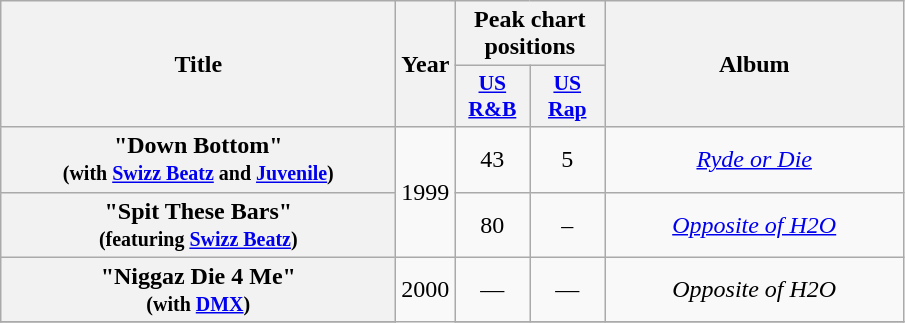<table class="wikitable plainrowheaders" style="text-align:center;">
<tr>
<th scope="col" rowspan="2" style="width:16em;">Title</th>
<th scope="col" rowspan="2">Year</th>
<th scope="col" colspan="2">Peak chart positions</th>
<th scope="col" rowspan="2" style="width:12em;">Album</th>
</tr>
<tr>
<th scope="col" style="width:3em;font-size:90%;"><a href='#'>US R&B</a></th>
<th scope="col" style="width:3em;font-size:90%;"><a href='#'>US Rap</a></th>
</tr>
<tr>
<th scope="row">"Down Bottom"<br><small>(with <a href='#'>Swizz Beatz</a> and <a href='#'>Juvenile</a>)</small></th>
<td rowspan="2">1999</td>
<td>43</td>
<td>5</td>
<td><em><a href='#'>Ryde or Die</a></em></td>
</tr>
<tr>
<th scope="row">"Spit These Bars"<br><small>(featuring <a href='#'>Swizz Beatz</a>)</small></th>
<td>80</td>
<td>–</td>
<td><em><a href='#'>Opposite of H2O</a></em></td>
</tr>
<tr>
<th scope="row">"Niggaz Die 4 Me"<br><small>(with <a href='#'>DMX</a>)</small></th>
<td rowspan="2">2000</td>
<td>—</td>
<td>—</td>
<td><em>Opposite of H2O</em></td>
</tr>
<tr>
</tr>
</table>
